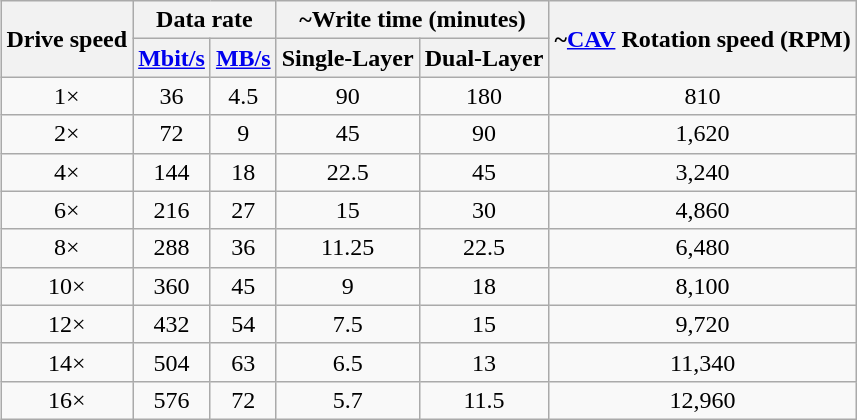<table class="wikitable" style="float: right; margin-left: 1.5em; margin-right: 0; margin-top: 0">
<tr>
<th rowspan="2">Drive speed</th>
<th colspan="2">Data rate</th>
<th colspan="2">~Write time (minutes)</th>
<th rowspan="2">~<a href='#'>CAV</a> Rotation speed (RPM)</th>
</tr>
<tr style="text-align:center;">
<th><a href='#'>Mbit/s</a></th>
<th><a href='#'>MB/s</a></th>
<th>Single-Layer</th>
<th>Dual-Layer</th>
</tr>
<tr style="text-align:center;">
<td>1×</td>
<td>36</td>
<td>4.5</td>
<td>90</td>
<td>180</td>
<td>810</td>
</tr>
<tr style="text-align:center;">
<td>2×</td>
<td>72</td>
<td>9</td>
<td>45</td>
<td>90</td>
<td>1,620</td>
</tr>
<tr style="text-align:center;">
<td>4×</td>
<td>144</td>
<td>18</td>
<td>22.5</td>
<td>45</td>
<td>3,240</td>
</tr>
<tr style="text-align:center;">
<td>6×</td>
<td>216</td>
<td>27</td>
<td>15</td>
<td>30</td>
<td>4,860</td>
</tr>
<tr style="text-align:center;">
<td>8×</td>
<td>288</td>
<td>36</td>
<td>11.25</td>
<td>22.5</td>
<td>6,480</td>
</tr>
<tr style="text-align:center;">
<td>10×</td>
<td>360</td>
<td>45</td>
<td>9</td>
<td>18</td>
<td>8,100</td>
</tr>
<tr style="text-align:center;">
<td>12×</td>
<td>432</td>
<td>54</td>
<td>7.5</td>
<td>15</td>
<td>9,720</td>
</tr>
<tr style="text-align:center;">
<td>14×</td>
<td>504</td>
<td>63</td>
<td>6.5</td>
<td>13</td>
<td>11,340</td>
</tr>
<tr style="text-align:center;">
<td>16×</td>
<td>576</td>
<td>72</td>
<td>5.7</td>
<td>11.5</td>
<td>12,960</td>
</tr>
</table>
